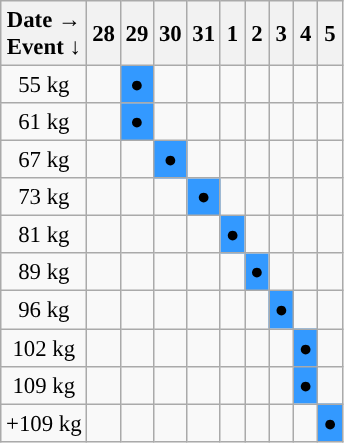<table class="wikitable" style="text-align:center; font-size:95%">
<tr align=center>
<th>Date →<br>Event ↓</th>
<th>28</th>
<th>29</th>
<th>30</th>
<th>31</th>
<th>1</th>
<th>2</th>
<th>3</th>
<th>4</th>
<th>5</th>
</tr>
<tr align=center>
<td>55 kg</td>
<td></td>
<td bgcolor=#3399ff>●</td>
<td></td>
<td></td>
<td></td>
<td></td>
<td></td>
<td></td>
<td></td>
</tr>
<tr align=center>
<td>61 kg</td>
<td></td>
<td bgcolor=#3399ff>●</td>
<td></td>
<td></td>
<td></td>
<td></td>
<td></td>
<td></td>
<td></td>
</tr>
<tr align=center>
<td>67 kg</td>
<td></td>
<td></td>
<td bgcolor=#3399ff>●</td>
<td></td>
<td></td>
<td></td>
<td></td>
<td></td>
<td></td>
</tr>
<tr align=center>
<td>73 kg</td>
<td></td>
<td></td>
<td></td>
<td bgcolor=#3399ff>●</td>
<td></td>
<td></td>
<td></td>
<td></td>
<td></td>
</tr>
<tr align=center>
<td>81 kg</td>
<td></td>
<td></td>
<td></td>
<td></td>
<td bgcolor=#3399ff>●</td>
<td></td>
<td></td>
<td></td>
<td></td>
</tr>
<tr align=center>
<td>89 kg</td>
<td></td>
<td></td>
<td></td>
<td></td>
<td></td>
<td bgcolor=#3399ff>●</td>
<td></td>
<td></td>
<td></td>
</tr>
<tr align=center>
<td>96 kg</td>
<td></td>
<td></td>
<td></td>
<td></td>
<td></td>
<td></td>
<td bgcolor=#3399ff>●</td>
<td></td>
<td></td>
</tr>
<tr align=center>
<td>102 kg</td>
<td></td>
<td></td>
<td></td>
<td></td>
<td></td>
<td></td>
<td></td>
<td bgcolor=#3399ff>●</td>
<td></td>
</tr>
<tr align=center>
<td>109 kg</td>
<td></td>
<td></td>
<td></td>
<td></td>
<td></td>
<td></td>
<td></td>
<td bgcolor=#3399ff>●</td>
<td></td>
</tr>
<tr align=center>
<td>+109 kg</td>
<td></td>
<td></td>
<td></td>
<td></td>
<td></td>
<td></td>
<td></td>
<td></td>
<td bgcolor=#3399ff>●</td>
</tr>
</table>
